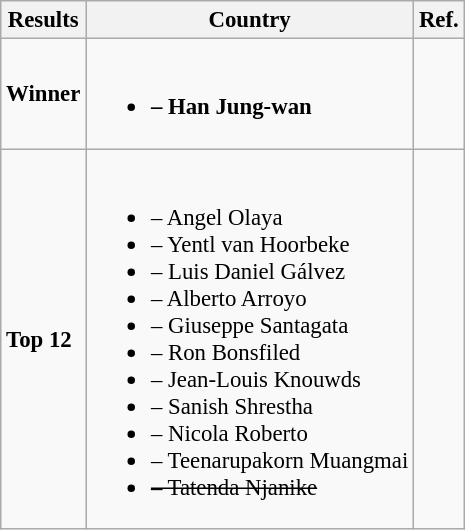<table class="wikitable sortable" style="font-size: 95%;">
<tr>
<th>Results</th>
<th>Country</th>
<th>Ref.</th>
</tr>
<tr>
<td><strong>Winner</strong></td>
<td><br><ul><li><strong> – Han Jung-wan</strong></li></ul></td>
<td></td>
</tr>
<tr>
<td><strong>Top 12</strong></td>
<td><br><ul><li> – Angel Olaya</li><li> – Yentl van Hoorbeke</li><li> – Luis Daniel Gálvez</li><li> – Alberto Arroyo</li><li> – Giuseppe Santagata</li><li> – Ron Bonsfiled</li><li> – Jean-Louis Knouwds</li><li> – Sanish Shrestha</li><li> – Nicola Roberto</li><li> – Teenarupakorn Muangmai</li><li><s> – Tatenda Njanike</s></li></ul></td>
<td><br><br><br><br><br></td>
</tr>
</table>
